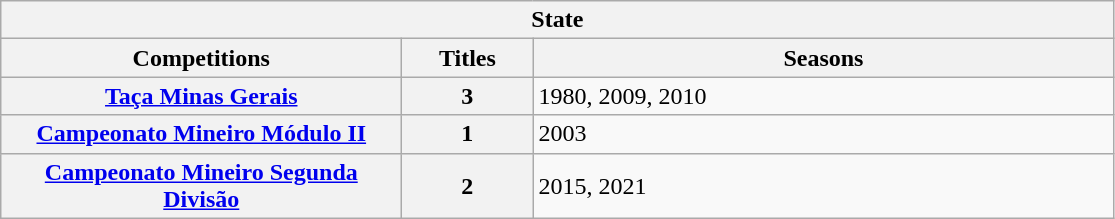<table class="wikitable">
<tr>
<th colspan="3">State</th>
</tr>
<tr>
<th style="width:260px">Competitions</th>
<th style="width:80px">Titles</th>
<th style="width:380px">Seasons</th>
</tr>
<tr>
<th style="text-align:center"><a href='#'>Taça Minas Gerais</a></th>
<th style="text-align:center"><strong>3</strong></th>
<td align="left">1980, 2009, 2010</td>
</tr>
<tr>
<th style="text-align:center"><a href='#'>Campeonato Mineiro Módulo II</a></th>
<th style="text-align:center"><strong>1</strong></th>
<td align="left">2003</td>
</tr>
<tr>
<th style="text-align:center"><a href='#'>Campeonato Mineiro Segunda Divisão</a></th>
<th style="text-align:center"><strong>2</strong></th>
<td align="left">2015, 2021</td>
</tr>
</table>
